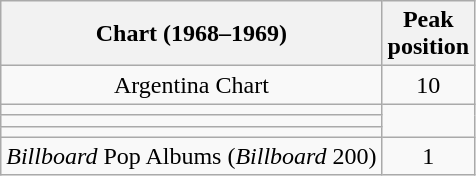<table class="wikitable sortable plainrowheaders" style="text-align:center">
<tr>
<th scope="col">Chart (1968–1969)</th>
<th scope="col">Peak<br> position</th>
</tr>
<tr>
<td>Argentina Chart</td>
<td align="center">10</td>
</tr>
<tr>
<td></td>
</tr>
<tr>
<td></td>
</tr>
<tr>
<td></td>
</tr>
<tr>
<td><em>Billboard</em> Pop Albums (<em>Billboard</em> 200)</td>
<td align="center">1</td>
</tr>
</table>
